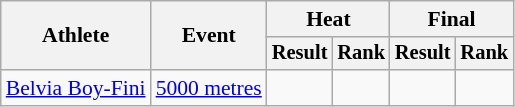<table class="wikitable" style="font-size:90%">
<tr>
<th rowspan="2">Athlete</th>
<th rowspan="2">Event</th>
<th colspan="2">Heat</th>
<th colspan="2">Final</th>
</tr>
<tr style="font-size:95%">
<th>Result</th>
<th>Rank</th>
<th>Result</th>
<th>Rank</th>
</tr>
<tr align=center>
<td align=left><a href='#'>Belvia Boy-Fini</a></td>
<td align=left><a href='#'>5000 metres</a></td>
<td></td>
<td></td>
<td></td>
<td></td>
</tr>
</table>
